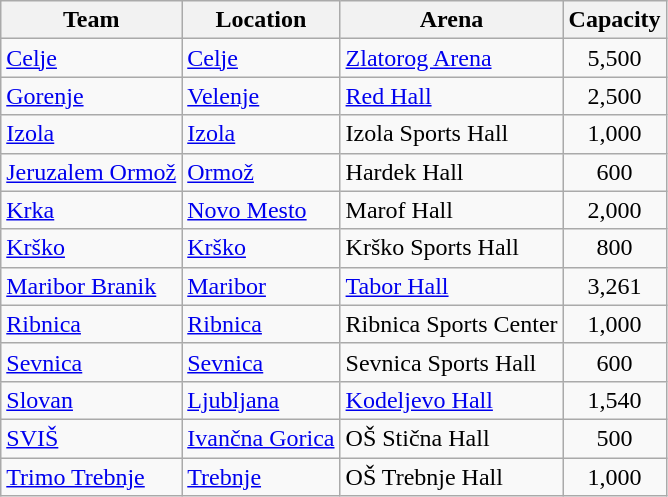<table class="wikitable sortable" style="text-align: left;">
<tr>
<th>Team</th>
<th>Location</th>
<th>Arena</th>
<th>Capacity</th>
</tr>
<tr>
<td><a href='#'>Celje</a></td>
<td><a href='#'>Celje</a></td>
<td><a href='#'>Zlatorog Arena</a></td>
<td align="center">5,500</td>
</tr>
<tr>
<td><a href='#'>Gorenje</a></td>
<td><a href='#'>Velenje</a></td>
<td><a href='#'>Red Hall</a></td>
<td align="center">2,500</td>
</tr>
<tr>
<td><a href='#'>Izola</a></td>
<td><a href='#'>Izola</a></td>
<td>Izola Sports Hall</td>
<td align="center">1,000</td>
</tr>
<tr>
<td><a href='#'>Jeruzalem Ormož</a></td>
<td><a href='#'>Ormož</a></td>
<td>Hardek Hall</td>
<td align="center">600</td>
</tr>
<tr>
<td><a href='#'>Krka</a></td>
<td><a href='#'>Novo Mesto</a></td>
<td>Marof Hall</td>
<td align="center">2,000</td>
</tr>
<tr>
<td><a href='#'>Krško</a></td>
<td><a href='#'>Krško</a></td>
<td>Krško Sports Hall</td>
<td align="center">800</td>
</tr>
<tr>
<td><a href='#'>Maribor Branik</a></td>
<td><a href='#'>Maribor</a></td>
<td><a href='#'>Tabor Hall</a></td>
<td align="center">3,261</td>
</tr>
<tr>
<td><a href='#'>Ribnica</a></td>
<td><a href='#'>Ribnica</a></td>
<td>Ribnica Sports Center</td>
<td align="center">1,000</td>
</tr>
<tr>
<td><a href='#'>Sevnica</a></td>
<td><a href='#'>Sevnica</a></td>
<td>Sevnica Sports Hall</td>
<td align="center">600</td>
</tr>
<tr>
<td><a href='#'>Slovan</a></td>
<td><a href='#'>Ljubljana</a></td>
<td><a href='#'>Kodeljevo Hall</a></td>
<td align="center">1,540</td>
</tr>
<tr>
<td><a href='#'>SVIŠ</a></td>
<td><a href='#'>Ivančna Gorica</a></td>
<td>OŠ Stična Hall</td>
<td align="center">500</td>
</tr>
<tr>
<td><a href='#'>Trimo Trebnje</a></td>
<td><a href='#'>Trebnje</a></td>
<td>OŠ Trebnje Hall</td>
<td align="center">1,000</td>
</tr>
</table>
